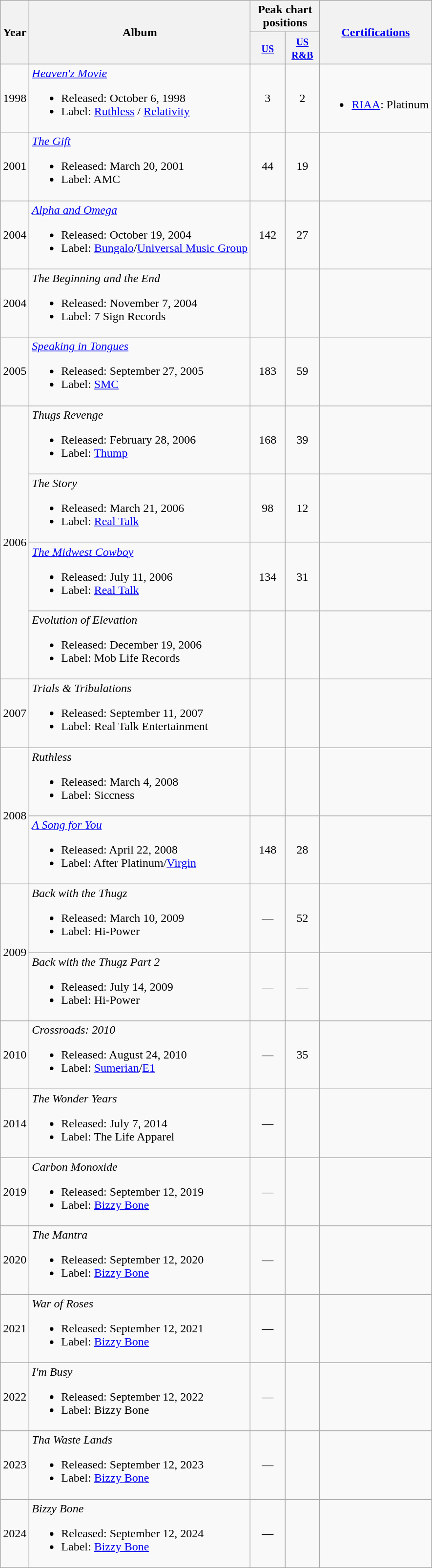<table class="wikitable">
<tr>
<th rowspan="2">Year</th>
<th rowspan="2">Album</th>
<th colspan="2">Peak chart positions</th>
<th rowspan="2"><a href='#'>Certifications</a></th>
</tr>
<tr>
<th width=40><small><a href='#'>US</a></small></th>
<th width=40><small><a href='#'>US R&B</a></small></th>
</tr>
<tr>
<td>1998</td>
<td><em><a href='#'>Heaven'z Movie</a></em><br><ul><li>Released: October 6, 1998</li><li>Label: <a href='#'>Ruthless</a> / <a href='#'>Relativity</a></li></ul></td>
<td style="text-align:center;">3</td>
<td style="text-align:center;">2</td>
<td><br><ul><li><a href='#'>RIAA</a>: Platinum</li></ul></td>
</tr>
<tr>
<td>2001</td>
<td><em><a href='#'>The Gift</a></em><br><ul><li>Released: March 20, 2001</li><li>Label: AMC</li></ul></td>
<td style="text-align:center;">44</td>
<td style="text-align:center;">19</td>
<td></td>
</tr>
<tr>
<td>2004</td>
<td><em><a href='#'>Alpha and Omega</a></em><br><ul><li>Released: October 19, 2004</li><li>Label: <a href='#'>Bungalo</a>/<a href='#'>Universal Music Group</a></li></ul></td>
<td style="text-align:center;">142</td>
<td style="text-align:center;">27</td>
<td></td>
</tr>
<tr>
<td>2004</td>
<td><em>The Beginning and the End</em><br><ul><li>Released: November 7, 2004</li><li>Label: 7 Sign Records</li></ul></td>
<td></td>
<td></td>
<td></td>
</tr>
<tr>
<td>2005</td>
<td><em><a href='#'>Speaking in Tongues</a></em><br><ul><li>Released: September 27, 2005</li><li>Label: <a href='#'>SMC</a></li></ul></td>
<td style="text-align:center;">183</td>
<td style="text-align:center;">59</td>
<td></td>
</tr>
<tr>
<td rowspan="4">2006</td>
<td><em>Thugs Revenge</em><br><ul><li>Released: February 28, 2006</li><li>Label: <a href='#'>Thump</a></li></ul></td>
<td style="text-align:center;">168</td>
<td style="text-align:center;">39</td>
<td></td>
</tr>
<tr>
<td><em>The Story</em><br><ul><li>Released: March 21, 2006</li><li>Label: <a href='#'>Real Talk</a></li></ul></td>
<td style="text-align:center;">98</td>
<td style="text-align:center;">12</td>
<td></td>
</tr>
<tr>
<td><em><a href='#'>The Midwest Cowboy</a></em><br><ul><li>Released: July 11, 2006</li><li>Label: <a href='#'>Real Talk</a></li></ul></td>
<td style="text-align:center;">134</td>
<td style="text-align:center;">31</td>
<td></td>
</tr>
<tr>
<td><em>Evolution of Elevation</em><br><ul><li>Released: December 19, 2006</li><li>Label: Mob Life Records</li></ul></td>
<td></td>
<td></td>
<td></td>
</tr>
<tr>
<td>2007</td>
<td><em>Trials & Tribulations</em><br><ul><li>Released: September 11, 2007</li><li>Label: Real Talk Entertainment</li></ul></td>
<td></td>
<td></td>
<td></td>
</tr>
<tr>
<td rowspan="2">2008</td>
<td><em>Ruthless</em><br><ul><li>Released: March 4, 2008</li><li>Label: Siccness</li></ul></td>
<td></td>
<td></td>
<td></td>
</tr>
<tr>
<td><em><a href='#'>A Song for You</a></em><br><ul><li>Released: April 22, 2008</li><li>Label: After Platinum/<a href='#'>Virgin</a></li></ul></td>
<td style="text-align:center;">148</td>
<td style="text-align:center;">28</td>
<td></td>
</tr>
<tr>
<td rowspan="2">2009</td>
<td><em>Back with the Thugz</em><br><ul><li>Released: March 10, 2009</li><li>Label: Hi-Power</li></ul></td>
<td style="text-align:center;">—</td>
<td style="text-align:center;">52</td>
<td></td>
</tr>
<tr>
<td><em>Back with the Thugz Part 2</em><br><ul><li>Released: July 14, 2009</li><li>Label: Hi-Power</li></ul></td>
<td style="text-align:center;">—</td>
<td style="text-align:center;">—</td>
<td></td>
</tr>
<tr>
<td>2010</td>
<td><em>Crossroads: 2010</em><br><ul><li>Released: August 24, 2010</li><li>Label: <a href='#'>Sumerian</a>/<a href='#'>E1</a></li></ul></td>
<td style="text-align:center;">—</td>
<td style="text-align:center;">35</td>
<td></td>
</tr>
<tr>
<td>2014</td>
<td><em>The Wonder Years</em><br><ul><li>Released: July 7, 2014</li><li>Label: The Life Apparel</li></ul></td>
<td style="text-align:center;">—</td>
<td style="text-align:center;"></td>
<td></td>
</tr>
<tr>
<td>2019</td>
<td><em>Carbon Monoxide</em><br><ul><li>Released: September 12, 2019</li><li>Label: <a href='#'>Bizzy Bone</a></li></ul></td>
<td style="text-align:center;">—</td>
<td style="text-align:center;"></td>
<td></td>
</tr>
<tr>
<td>2020</td>
<td><em>The Mantra</em><br><ul><li>Released: September 12, 2020</li><li>Label: <a href='#'>Bizzy Bone</a></li></ul></td>
<td style="text-align:center;">—</td>
<td style="text-align:center;"></td>
<td></td>
</tr>
<tr>
<td>2021</td>
<td><em>War of Roses</em><br><ul><li>Released: September 12, 2021</li><li>Label: <a href='#'>Bizzy Bone</a></li></ul></td>
<td style="text-align:center;">—</td>
<td style="text-align:center;"></td>
<td></td>
</tr>
<tr>
<td>2022</td>
<td><em>I'm Busy</em><br><ul><li>Released: September 12, 2022</li><li>Label: Bizzy Bone</li></ul></td>
<td style="text-align:center;">—</td>
<td style="text-align:center;"></td>
<td></td>
</tr>
<tr>
<td>2023</td>
<td><em>Tha Waste Lands</em><br><ul><li>Released: September 12, 2023</li><li>Label: <a href='#'>Bizzy Bone</a></li></ul></td>
<td style="text-align:center;">—</td>
<td style="text-align:center;"></td>
<td></td>
</tr>
<tr>
<td>2024</td>
<td><em>Bizzy Bone</em><br><ul><li>Released: September 12, 2024</li><li>Label: <a href='#'>Bizzy Bone</a></li></ul></td>
<td style="text-align:center;">—</td>
<td style="text-align:center;"></td>
<td></td>
</tr>
</table>
